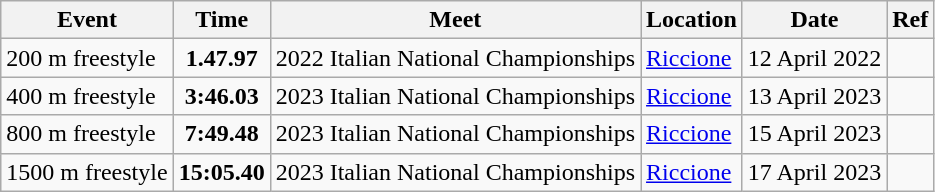<table class="wikitable">
<tr>
<th>Event</th>
<th>Time</th>
<th>Meet</th>
<th>Location</th>
<th>Date</th>
<th>Ref</th>
</tr>
<tr>
<td>200 m freestyle</td>
<td style="text-align:center;"><strong>1.47.97</strong></td>
<td>2022 Italian National Championships</td>
<td><a href='#'>Riccione</a></td>
<td>12 April 2022</td>
<td style="text-align:center;"></td>
</tr>
<tr>
<td>400 m freestyle</td>
<td style="text-align:center;"><strong>3:46.03</strong></td>
<td>2023 Italian National Championships</td>
<td><a href='#'>Riccione</a></td>
<td>13 April 2023</td>
<td style="text-align:center;"></td>
</tr>
<tr>
<td>800 m freestyle</td>
<td style="text-align:center;"><strong>7:49.48</strong></td>
<td>2023 Italian National Championships</td>
<td><a href='#'>Riccione</a></td>
<td>15 April 2023</td>
<td style="text-align:center;"></td>
</tr>
<tr>
<td>1500 m freestyle</td>
<td style="text-align:center;"><strong>15:05.40</strong></td>
<td>2023 Italian National Championships</td>
<td><a href='#'>Riccione</a></td>
<td>17 April 2023</td>
<td style="text-align:center;"></td>
</tr>
</table>
